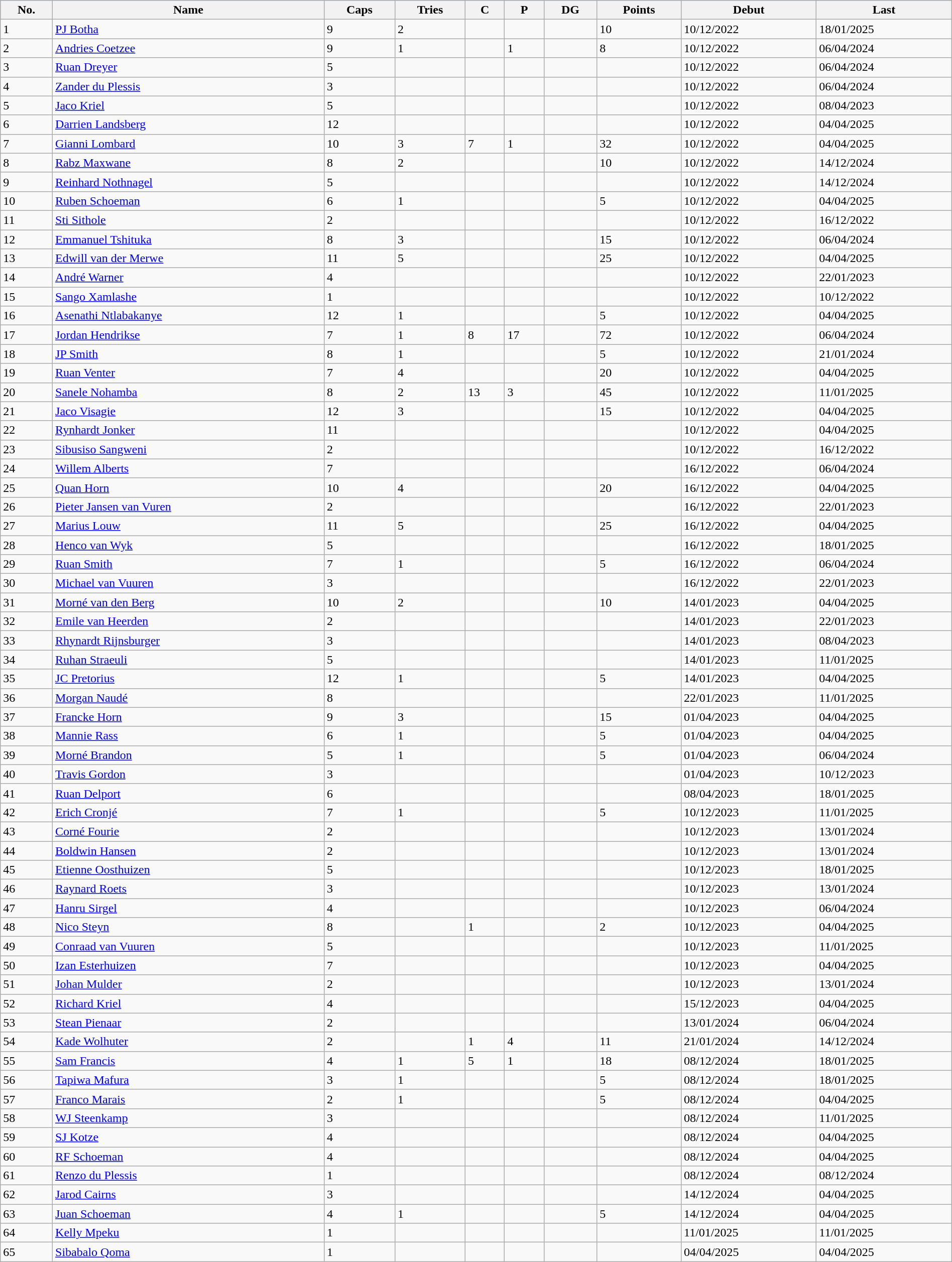<table class="wikitable sortable" style="width:100%;">
<tr style="background:#87cefa;">
<th>No.</th>
<th>Name</th>
<th>Caps</th>
<th>Tries</th>
<th>C</th>
<th>P</th>
<th>DG</th>
<th>Points</th>
<th>Debut</th>
<th>Last</th>
</tr>
<tr>
<td>1</td>
<td><a href='#'>PJ Botha</a></td>
<td>9</td>
<td>2</td>
<td></td>
<td></td>
<td></td>
<td>10</td>
<td>10/12/2022</td>
<td>18/01/2025</td>
</tr>
<tr>
<td>2</td>
<td><a href='#'>Andries Coetzee</a></td>
<td>9</td>
<td>1</td>
<td></td>
<td>1</td>
<td></td>
<td>8</td>
<td>10/12/2022</td>
<td>06/04/2024</td>
</tr>
<tr>
<td>3</td>
<td><a href='#'>Ruan Dreyer</a></td>
<td>5</td>
<td></td>
<td></td>
<td></td>
<td></td>
<td></td>
<td>10/12/2022</td>
<td>06/04/2024</td>
</tr>
<tr>
<td>4</td>
<td><a href='#'>Zander du Plessis</a></td>
<td>3</td>
<td></td>
<td></td>
<td></td>
<td></td>
<td></td>
<td>10/12/2022</td>
<td>06/04/2024</td>
</tr>
<tr>
<td>5</td>
<td><a href='#'>Jaco Kriel</a></td>
<td>5</td>
<td></td>
<td></td>
<td></td>
<td></td>
<td></td>
<td>10/12/2022</td>
<td>08/04/2023</td>
</tr>
<tr>
<td>6</td>
<td><a href='#'>Darrien Landsberg</a></td>
<td>12</td>
<td></td>
<td></td>
<td></td>
<td></td>
<td></td>
<td>10/12/2022</td>
<td>04/04/2025</td>
</tr>
<tr>
<td>7</td>
<td><a href='#'>Gianni Lombard</a></td>
<td>10</td>
<td>3</td>
<td>7</td>
<td>1</td>
<td></td>
<td>32</td>
<td>10/12/2022</td>
<td>04/04/2025</td>
</tr>
<tr>
<td>8</td>
<td><a href='#'>Rabz Maxwane</a></td>
<td>8</td>
<td>2</td>
<td></td>
<td></td>
<td></td>
<td>10</td>
<td>10/12/2022</td>
<td>14/12/2024</td>
</tr>
<tr>
<td>9</td>
<td><a href='#'>Reinhard Nothnagel</a></td>
<td>5</td>
<td></td>
<td></td>
<td></td>
<td></td>
<td></td>
<td>10/12/2022</td>
<td>14/12/2024</td>
</tr>
<tr>
<td>10</td>
<td><a href='#'>Ruben Schoeman</a></td>
<td>6</td>
<td>1</td>
<td></td>
<td></td>
<td></td>
<td>5</td>
<td>10/12/2022</td>
<td>04/04/2025</td>
</tr>
<tr>
<td>11</td>
<td><a href='#'>Sti Sithole</a></td>
<td>2</td>
<td></td>
<td></td>
<td></td>
<td></td>
<td></td>
<td>10/12/2022</td>
<td>16/12/2022</td>
</tr>
<tr>
<td>12</td>
<td><a href='#'>Emmanuel Tshituka</a></td>
<td>8</td>
<td>3</td>
<td></td>
<td></td>
<td></td>
<td>15</td>
<td>10/12/2022</td>
<td>06/04/2024</td>
</tr>
<tr>
<td>13</td>
<td><a href='#'>Edwill van der Merwe</a></td>
<td>11</td>
<td>5</td>
<td></td>
<td></td>
<td></td>
<td>25</td>
<td>10/12/2022</td>
<td>04/04/2025</td>
</tr>
<tr>
<td>14</td>
<td><a href='#'>André Warner</a></td>
<td>4</td>
<td></td>
<td></td>
<td></td>
<td></td>
<td></td>
<td>10/12/2022</td>
<td>22/01/2023</td>
</tr>
<tr>
<td>15</td>
<td><a href='#'>Sango Xamlashe</a></td>
<td>1</td>
<td></td>
<td></td>
<td></td>
<td></td>
<td></td>
<td>10/12/2022</td>
<td>10/12/2022</td>
</tr>
<tr>
<td>16</td>
<td><a href='#'>Asenathi Ntlabakanye</a></td>
<td>12</td>
<td>1</td>
<td></td>
<td></td>
<td></td>
<td>5</td>
<td>10/12/2022</td>
<td>04/04/2025</td>
</tr>
<tr>
<td>17</td>
<td><a href='#'>Jordan Hendrikse</a></td>
<td>7</td>
<td>1</td>
<td>8</td>
<td>17</td>
<td></td>
<td>72</td>
<td>10/12/2022</td>
<td>06/04/2024</td>
</tr>
<tr>
<td>18</td>
<td><a href='#'>JP Smith</a></td>
<td>8</td>
<td>1</td>
<td></td>
<td></td>
<td></td>
<td>5</td>
<td>10/12/2022</td>
<td>21/01/2024</td>
</tr>
<tr>
<td>19</td>
<td><a href='#'>Ruan Venter</a></td>
<td>7</td>
<td>4</td>
<td></td>
<td></td>
<td></td>
<td>20</td>
<td>10/12/2022</td>
<td>04/04/2025</td>
</tr>
<tr>
<td>20</td>
<td><a href='#'>Sanele Nohamba</a></td>
<td>8</td>
<td>2</td>
<td>13</td>
<td>3</td>
<td></td>
<td>45</td>
<td>10/12/2022</td>
<td>11/01/2025</td>
</tr>
<tr>
<td>21</td>
<td><a href='#'>Jaco Visagie</a></td>
<td>12</td>
<td>3</td>
<td></td>
<td></td>
<td></td>
<td>15</td>
<td>10/12/2022</td>
<td>04/04/2025</td>
</tr>
<tr>
<td>22</td>
<td><a href='#'>Rynhardt Jonker</a></td>
<td>11</td>
<td></td>
<td></td>
<td></td>
<td></td>
<td></td>
<td>10/12/2022</td>
<td>04/04/2025</td>
</tr>
<tr>
<td>23</td>
<td><a href='#'>Sibusiso Sangweni</a></td>
<td>2</td>
<td></td>
<td></td>
<td></td>
<td></td>
<td></td>
<td>10/12/2022</td>
<td>16/12/2022</td>
</tr>
<tr>
<td>24</td>
<td><a href='#'>Willem Alberts</a></td>
<td>7</td>
<td></td>
<td></td>
<td></td>
<td></td>
<td></td>
<td>16/12/2022</td>
<td>06/04/2024</td>
</tr>
<tr>
<td>25</td>
<td><a href='#'>Quan Horn</a></td>
<td>10</td>
<td>4</td>
<td></td>
<td></td>
<td></td>
<td>20</td>
<td>16/12/2022</td>
<td>04/04/2025</td>
</tr>
<tr>
<td>26</td>
<td><a href='#'>Pieter Jansen van Vuren</a></td>
<td>2</td>
<td></td>
<td></td>
<td></td>
<td></td>
<td></td>
<td>16/12/2022</td>
<td>22/01/2023</td>
</tr>
<tr>
<td>27</td>
<td><a href='#'>Marius Louw</a></td>
<td>11</td>
<td>5</td>
<td></td>
<td></td>
<td></td>
<td>25</td>
<td>16/12/2022</td>
<td>04/04/2025</td>
</tr>
<tr>
<td>28</td>
<td><a href='#'>Henco van Wyk</a></td>
<td>5</td>
<td></td>
<td></td>
<td></td>
<td></td>
<td></td>
<td>16/12/2022</td>
<td>18/01/2025</td>
</tr>
<tr>
<td>29</td>
<td><a href='#'>Ruan Smith</a></td>
<td>7</td>
<td>1</td>
<td></td>
<td></td>
<td></td>
<td>5</td>
<td>16/12/2022</td>
<td>06/04/2024</td>
</tr>
<tr>
<td>30</td>
<td><a href='#'>Michael van Vuuren</a></td>
<td>3</td>
<td></td>
<td></td>
<td></td>
<td></td>
<td></td>
<td>16/12/2022</td>
<td>22/01/2023</td>
</tr>
<tr>
<td>31</td>
<td><a href='#'>Morné van den Berg</a></td>
<td>10</td>
<td>2</td>
<td></td>
<td></td>
<td></td>
<td>10</td>
<td>14/01/2023</td>
<td>04/04/2025</td>
</tr>
<tr>
<td>32</td>
<td><a href='#'>Emile van Heerden</a></td>
<td>2</td>
<td></td>
<td></td>
<td></td>
<td></td>
<td></td>
<td>14/01/2023</td>
<td>22/01/2023</td>
</tr>
<tr>
<td>33</td>
<td><a href='#'>Rhynardt Rijnsburger</a></td>
<td>3</td>
<td></td>
<td></td>
<td></td>
<td></td>
<td></td>
<td>14/01/2023</td>
<td>08/04/2023</td>
</tr>
<tr>
<td>34</td>
<td><a href='#'>Ruhan Straeuli</a></td>
<td>5</td>
<td></td>
<td></td>
<td></td>
<td></td>
<td></td>
<td>14/01/2023</td>
<td>11/01/2025</td>
</tr>
<tr>
<td>35</td>
<td><a href='#'>JC Pretorius</a></td>
<td>12</td>
<td>1</td>
<td></td>
<td></td>
<td></td>
<td>5</td>
<td>14/01/2023</td>
<td>04/04/2025</td>
</tr>
<tr>
<td>36</td>
<td><a href='#'>Morgan Naudé</a></td>
<td>8</td>
<td></td>
<td></td>
<td></td>
<td></td>
<td></td>
<td>22/01/2023</td>
<td>11/01/2025</td>
</tr>
<tr>
<td>37</td>
<td><a href='#'>Francke Horn</a></td>
<td>9</td>
<td>3</td>
<td></td>
<td></td>
<td></td>
<td>15</td>
<td>01/04/2023</td>
<td>04/04/2025</td>
</tr>
<tr>
<td>38</td>
<td><a href='#'>Mannie Rass</a></td>
<td>6</td>
<td>1</td>
<td></td>
<td></td>
<td></td>
<td>5</td>
<td>01/04/2023</td>
<td>04/04/2025</td>
</tr>
<tr>
<td>39</td>
<td><a href='#'>Morné Brandon</a></td>
<td>5</td>
<td>1</td>
<td></td>
<td></td>
<td></td>
<td>5</td>
<td>01/04/2023</td>
<td>06/04/2024</td>
</tr>
<tr>
<td>40</td>
<td><a href='#'>Travis Gordon</a></td>
<td>3</td>
<td></td>
<td></td>
<td></td>
<td></td>
<td></td>
<td>01/04/2023</td>
<td>10/12/2023</td>
</tr>
<tr>
<td>41</td>
<td><a href='#'>Ruan Delport</a></td>
<td>6</td>
<td></td>
<td></td>
<td></td>
<td></td>
<td></td>
<td>08/04/2023</td>
<td>18/01/2025</td>
</tr>
<tr>
<td>42</td>
<td><a href='#'>Erich Cronjé</a></td>
<td>7</td>
<td>1</td>
<td></td>
<td></td>
<td></td>
<td>5</td>
<td>10/12/2023</td>
<td>11/01/2025</td>
</tr>
<tr>
<td>43</td>
<td><a href='#'>Corné Fourie</a></td>
<td>2</td>
<td></td>
<td></td>
<td></td>
<td></td>
<td></td>
<td>10/12/2023</td>
<td>13/01/2024</td>
</tr>
<tr>
<td>44</td>
<td><a href='#'>Boldwin Hansen</a></td>
<td>2</td>
<td></td>
<td></td>
<td></td>
<td></td>
<td></td>
<td>10/12/2023</td>
<td>13/01/2024</td>
</tr>
<tr>
<td>45</td>
<td><a href='#'>Etienne Oosthuizen</a></td>
<td>5</td>
<td></td>
<td></td>
<td></td>
<td></td>
<td></td>
<td>10/12/2023</td>
<td>18/01/2025</td>
</tr>
<tr>
<td>46</td>
<td><a href='#'>Raynard Roets</a></td>
<td>3</td>
<td></td>
<td></td>
<td></td>
<td></td>
<td></td>
<td>10/12/2023</td>
<td>13/01/2024</td>
</tr>
<tr>
<td>47</td>
<td><a href='#'>Hanru Sirgel</a></td>
<td>4</td>
<td></td>
<td></td>
<td></td>
<td></td>
<td></td>
<td>10/12/2023</td>
<td>06/04/2024</td>
</tr>
<tr>
<td>48</td>
<td><a href='#'>Nico Steyn</a></td>
<td>8</td>
<td></td>
<td>1</td>
<td></td>
<td></td>
<td>2</td>
<td>10/12/2023</td>
<td>04/04/2025</td>
</tr>
<tr>
<td>49</td>
<td><a href='#'>Conraad van Vuuren</a></td>
<td>5</td>
<td></td>
<td></td>
<td></td>
<td></td>
<td></td>
<td>10/12/2023</td>
<td>11/01/2025</td>
</tr>
<tr>
<td>50</td>
<td><a href='#'>Izan Esterhuizen</a></td>
<td>7</td>
<td></td>
<td></td>
<td></td>
<td></td>
<td></td>
<td>10/12/2023</td>
<td>04/04/2025</td>
</tr>
<tr>
<td>51</td>
<td><a href='#'>Johan Mulder</a></td>
<td>2</td>
<td></td>
<td></td>
<td></td>
<td></td>
<td></td>
<td>10/12/2023</td>
<td>13/01/2024</td>
</tr>
<tr>
<td>52</td>
<td><a href='#'>Richard Kriel</a></td>
<td>4</td>
<td></td>
<td></td>
<td></td>
<td></td>
<td></td>
<td>15/12/2023</td>
<td>04/04/2025</td>
</tr>
<tr>
<td>53</td>
<td><a href='#'>Stean Pienaar</a></td>
<td>2</td>
<td></td>
<td></td>
<td></td>
<td></td>
<td></td>
<td>13/01/2024</td>
<td>06/04/2024</td>
</tr>
<tr>
<td>54</td>
<td><a href='#'>Kade Wolhuter</a></td>
<td>2</td>
<td></td>
<td>1</td>
<td>4</td>
<td></td>
<td>11</td>
<td>21/01/2024</td>
<td>14/12/2024</td>
</tr>
<tr>
<td>55</td>
<td><a href='#'>Sam Francis</a></td>
<td>4</td>
<td>1</td>
<td>5</td>
<td>1</td>
<td></td>
<td>18</td>
<td>08/12/2024</td>
<td>18/01/2025</td>
</tr>
<tr>
<td>56</td>
<td><a href='#'>Tapiwa Mafura</a></td>
<td>3</td>
<td>1</td>
<td></td>
<td></td>
<td></td>
<td>5</td>
<td>08/12/2024</td>
<td>18/01/2025</td>
</tr>
<tr>
<td>57</td>
<td><a href='#'>Franco Marais</a></td>
<td>2</td>
<td>1</td>
<td></td>
<td></td>
<td></td>
<td>5</td>
<td>08/12/2024</td>
<td>04/04/2025</td>
</tr>
<tr>
<td>58</td>
<td><a href='#'>WJ Steenkamp</a></td>
<td>3</td>
<td></td>
<td></td>
<td></td>
<td></td>
<td></td>
<td>08/12/2024</td>
<td>11/01/2025</td>
</tr>
<tr>
<td>59</td>
<td><a href='#'>SJ Kotze</a></td>
<td>4</td>
<td></td>
<td></td>
<td></td>
<td></td>
<td></td>
<td>08/12/2024</td>
<td>04/04/2025</td>
</tr>
<tr>
<td>60</td>
<td><a href='#'>RF Schoeman</a></td>
<td>4</td>
<td></td>
<td></td>
<td></td>
<td></td>
<td></td>
<td>08/12/2024</td>
<td>04/04/2025</td>
</tr>
<tr>
<td>61</td>
<td><a href='#'>Renzo du Plessis</a></td>
<td>1</td>
<td></td>
<td></td>
<td></td>
<td></td>
<td></td>
<td>08/12/2024</td>
<td>08/12/2024</td>
</tr>
<tr>
<td>62</td>
<td><a href='#'>Jarod Cairns</a></td>
<td>3</td>
<td></td>
<td></td>
<td></td>
<td></td>
<td></td>
<td>14/12/2024</td>
<td>04/04/2025</td>
</tr>
<tr>
<td>63</td>
<td><a href='#'>Juan Schoeman</a></td>
<td>4</td>
<td>1</td>
<td></td>
<td></td>
<td></td>
<td>5</td>
<td>14/12/2024</td>
<td>04/04/2025</td>
</tr>
<tr>
<td>64</td>
<td><a href='#'>Kelly Mpeku</a></td>
<td>1</td>
<td></td>
<td></td>
<td></td>
<td></td>
<td></td>
<td>11/01/2025</td>
<td>11/01/2025</td>
</tr>
<tr>
<td>65</td>
<td><a href='#'>Sibabalo Qoma</a></td>
<td>1</td>
<td></td>
<td></td>
<td></td>
<td></td>
<td></td>
<td>04/04/2025</td>
<td>04/04/2025</td>
</tr>
</table>
